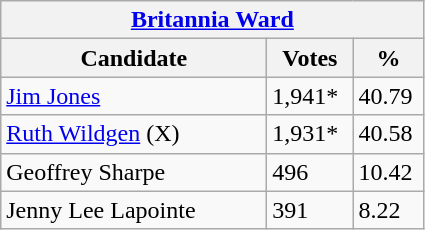<table class="wikitable">
<tr>
<th colspan="3"><a href='#'>Britannia Ward</a></th>
</tr>
<tr>
<th style="width: 170px">Candidate</th>
<th style="width: 50px">Votes</th>
<th style="width: 40px">%</th>
</tr>
<tr>
<td><a href='#'>Jim Jones</a></td>
<td>1,941*</td>
<td>40.79</td>
</tr>
<tr>
<td><a href='#'>Ruth Wildgen</a> (X)</td>
<td>1,931*</td>
<td>40.58</td>
</tr>
<tr>
<td>Geoffrey Sharpe</td>
<td>496</td>
<td>10.42</td>
</tr>
<tr>
<td>Jenny Lee Lapointe</td>
<td>391</td>
<td>8.22</td>
</tr>
</table>
